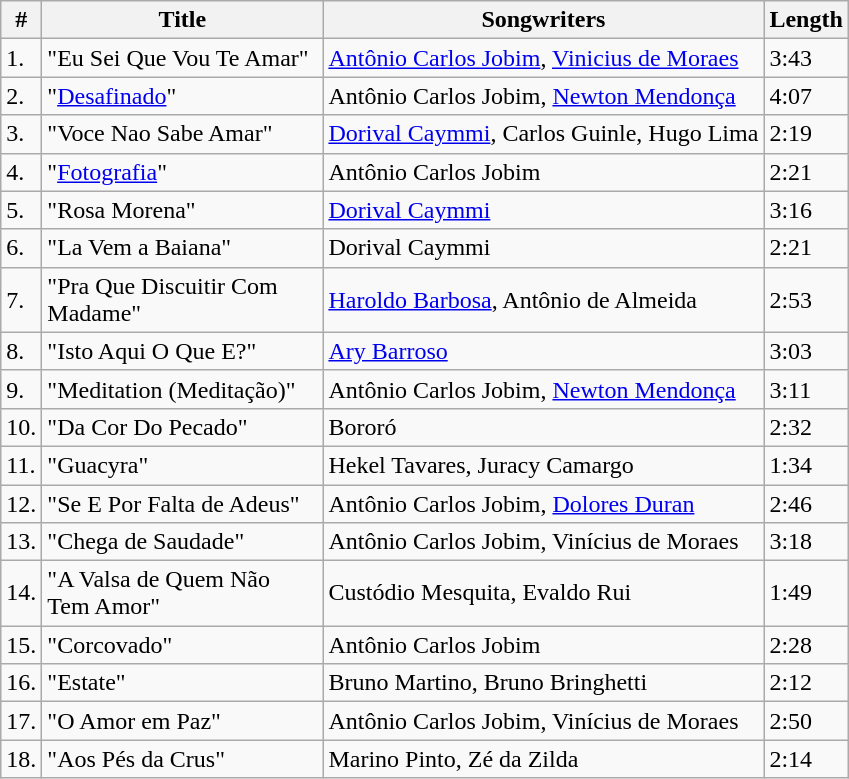<table class="wikitable">
<tr>
<th>#</th>
<th width="180">Title</th>
<th>Songwriters</th>
<th>Length</th>
</tr>
<tr>
<td>1.</td>
<td>"Eu Sei Que Vou Te Amar"</td>
<td><a href='#'>Antônio Carlos Jobim</a>, <a href='#'>Vinicius de Moraes</a></td>
<td>3:43</td>
</tr>
<tr>
<td>2.</td>
<td>"<a href='#'>Desafinado</a>"</td>
<td>Antônio Carlos Jobim, <a href='#'>Newton Mendonça</a></td>
<td>4:07</td>
</tr>
<tr>
<td>3.</td>
<td>"Voce Nao Sabe Amar"</td>
<td><a href='#'>Dorival Caymmi</a>, Carlos Guinle, Hugo Lima</td>
<td>2:19</td>
</tr>
<tr>
<td>4.</td>
<td>"<a href='#'>Fotografia</a>"</td>
<td>Antônio Carlos Jobim</td>
<td>2:21</td>
</tr>
<tr>
<td>5.</td>
<td>"Rosa Morena"</td>
<td><a href='#'>Dorival Caymmi</a></td>
<td>3:16</td>
</tr>
<tr>
<td>6.</td>
<td>"La Vem a Baiana"</td>
<td>Dorival Caymmi</td>
<td>2:21</td>
</tr>
<tr>
<td>7.</td>
<td>"Pra Que Discuitir Com Madame"</td>
<td><a href='#'>Haroldo Barbosa</a>, Antônio de Almeida</td>
<td>2:53</td>
</tr>
<tr>
<td>8.</td>
<td>"Isto Aqui O Que E?"</td>
<td><a href='#'>Ary Barroso</a></td>
<td>3:03</td>
</tr>
<tr>
<td>9.</td>
<td>"Meditation (Meditação)"</td>
<td>Antônio Carlos Jobim, <a href='#'>Newton Mendonça</a></td>
<td>3:11</td>
</tr>
<tr>
<td>10.</td>
<td>"Da Cor Do Pecado"</td>
<td>Bororó</td>
<td>2:32</td>
</tr>
<tr>
<td>11.</td>
<td>"Guacyra"</td>
<td>Hekel Tavares, Juracy Camargo</td>
<td>1:34</td>
</tr>
<tr>
<td>12.</td>
<td>"Se E Por Falta de Adeus"</td>
<td>Antônio Carlos Jobim, <a href='#'>Dolores Duran</a></td>
<td>2:46</td>
</tr>
<tr>
<td>13.</td>
<td>"Chega de Saudade"</td>
<td>Antônio Carlos Jobim, Vinícius de Moraes</td>
<td>3:18</td>
</tr>
<tr>
<td>14.</td>
<td>"A Valsa de Quem Não Tem Amor"</td>
<td>Custódio Mesquita, Evaldo Rui</td>
<td>1:49</td>
</tr>
<tr>
<td>15.</td>
<td>"Corcovado"</td>
<td>Antônio Carlos Jobim</td>
<td>2:28</td>
</tr>
<tr>
<td>16.</td>
<td>"Estate"</td>
<td>Bruno Martino, Bruno Bringhetti</td>
<td>2:12</td>
</tr>
<tr>
<td>17.</td>
<td>"O Amor em Paz"</td>
<td>Antônio Carlos Jobim, Vinícius de Moraes</td>
<td>2:50</td>
</tr>
<tr>
<td>18.</td>
<td>"Aos Pés da Crus"</td>
<td>Marino Pinto, Zé da Zilda</td>
<td>2:14</td>
</tr>
</table>
